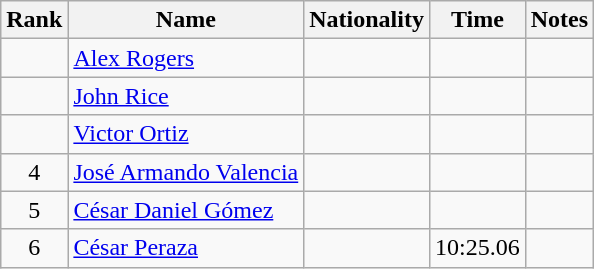<table class="wikitable sortable" style="text-align:center">
<tr>
<th>Rank</th>
<th>Name</th>
<th>Nationality</th>
<th>Time</th>
<th>Notes</th>
</tr>
<tr>
<td></td>
<td align=left><a href='#'>Alex Rogers</a></td>
<td align=left></td>
<td></td>
<td></td>
</tr>
<tr>
<td></td>
<td align=left><a href='#'>John Rice</a></td>
<td align=left></td>
<td></td>
<td></td>
</tr>
<tr>
<td></td>
<td align=left><a href='#'>Victor Ortiz</a></td>
<td align=left></td>
<td></td>
<td></td>
</tr>
<tr>
<td>4</td>
<td align=left><a href='#'>José Armando Valencia</a></td>
<td align=left></td>
<td></td>
<td></td>
</tr>
<tr>
<td>5</td>
<td align=left><a href='#'>César Daniel Gómez</a></td>
<td align=left></td>
<td></td>
<td></td>
</tr>
<tr>
<td>6</td>
<td align=left><a href='#'>César Peraza</a></td>
<td align=left></td>
<td>10:25.06</td>
<td></td>
</tr>
</table>
